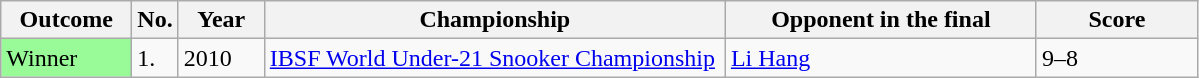<table class="sortable wikitable">
<tr>
<th width="80">Outcome</th>
<th width="20">No.</th>
<th width="50">Year</th>
<th width="300">Championship</th>
<th width="200">Opponent in the final</th>
<th width="100">Score</th>
</tr>
<tr>
<td style="background:#98fb98;">Winner</td>
<td>1.</td>
<td>2010</td>
<td><a href='#'>IBSF World Under-21 Snooker Championship</a></td>
<td> <a href='#'>Li Hang</a></td>
<td>9–8</td>
</tr>
</table>
